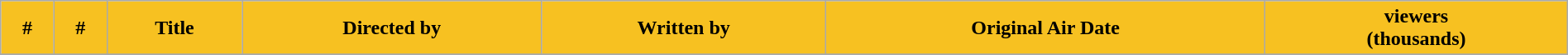<table class="wikitable plainrowheaders" style="width:100%;">
<tr style="color:black">
<th style="background: #f7c121;">#</th>
<th style="background: #f7c121;">#</th>
<th style="background: #f7c121;">Title</th>
<th style="background: #f7c121;">Directed by</th>
<th style="background: #f7c121;">Written by</th>
<th style="background: #f7c121;">Original Air Date</th>
<th style="background: #f7c121;">viewers<br> (thousands)</th>
</tr>
<tr>
</tr>
</table>
